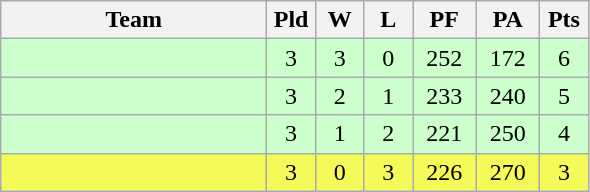<table class="wikitable" style="text-align:center;">
<tr>
<th width=170>Team</th>
<th width=25>Pld</th>
<th width=25>W</th>
<th width=25>L</th>
<th width=35>PF</th>
<th width=35>PA</th>
<th width=25>Pts</th>
</tr>
<tr bgcolor=#ccffcc>
<td align="left"></td>
<td>3</td>
<td>3</td>
<td>0</td>
<td>252</td>
<td>172</td>
<td>6</td>
</tr>
<tr bgcolor=#ccffcc>
<td align="left"></td>
<td>3</td>
<td>2</td>
<td>1</td>
<td>233</td>
<td>240</td>
<td>5</td>
</tr>
<tr bgcolor=#ccffcc>
<td align="left"></td>
<td>3</td>
<td>1</td>
<td>2</td>
<td>221</td>
<td>250</td>
<td>4</td>
</tr>
<tr bgcolor=#F4FA58>
<td align="left"></td>
<td>3</td>
<td>0</td>
<td>3</td>
<td>226</td>
<td>270</td>
<td>3</td>
</tr>
</table>
